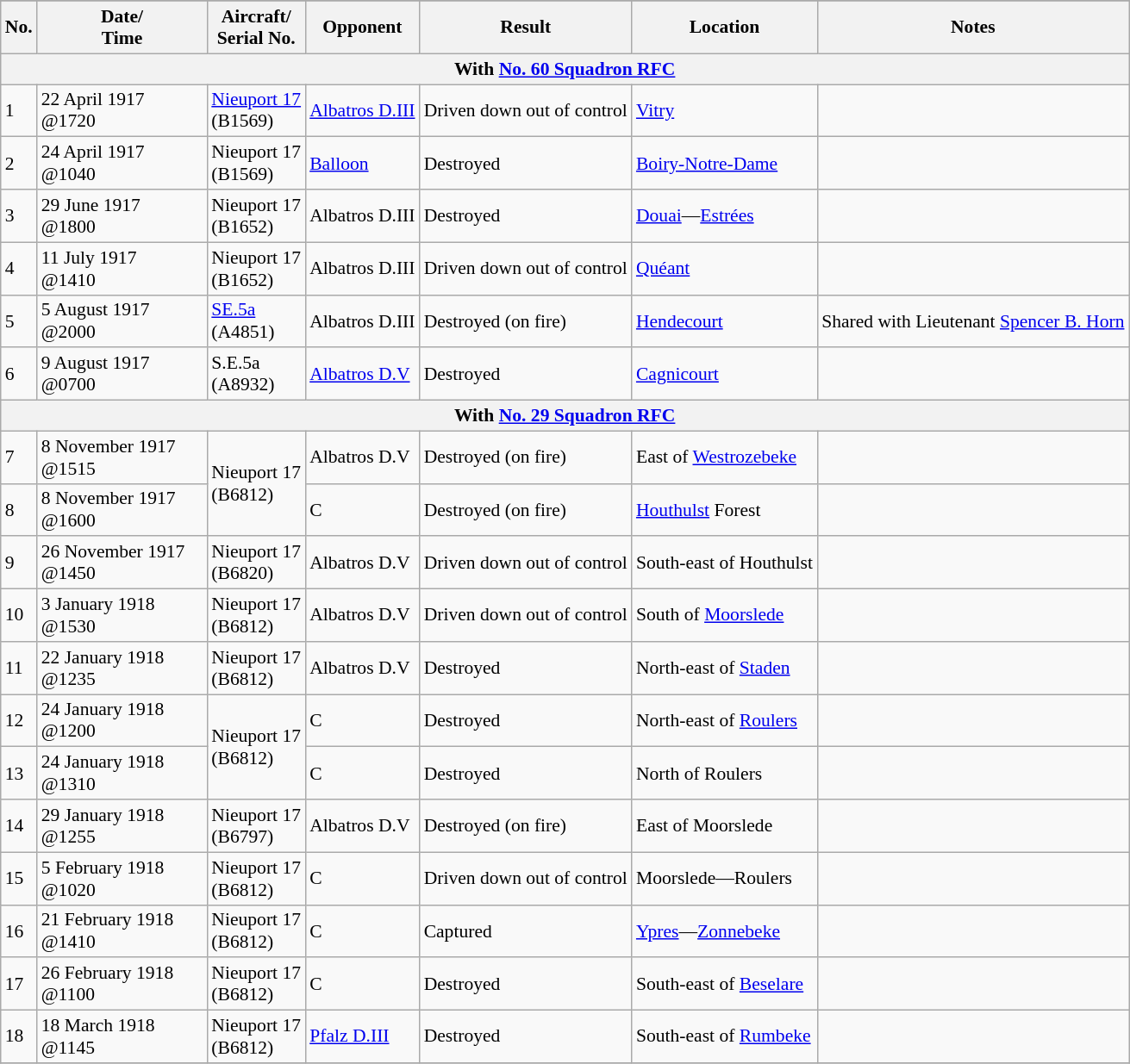<table class="wikitable" style="font-size:90%;">
<tr>
</tr>
<tr>
<th>No.</th>
<th width="125">Date/<br>Time</th>
<th>Aircraft/<br>Serial No.</th>
<th>Opponent</th>
<th>Result</th>
<th>Location</th>
<th>Notes</th>
</tr>
<tr>
<th colspan="7">With <a href='#'>No. 60 Squadron RFC</a></th>
</tr>
<tr>
<td>1</td>
<td>22 April 1917<br>@1720</td>
<td><a href='#'>Nieuport 17</a><br>(B1569)</td>
<td><a href='#'>Albatros D.III</a></td>
<td>Driven down out of control</td>
<td><a href='#'>Vitry</a></td>
<td></td>
</tr>
<tr>
<td>2</td>
<td>24 April 1917<br>@1040</td>
<td>Nieuport 17<br>(B1569)</td>
<td><a href='#'>Balloon</a></td>
<td>Destroyed</td>
<td><a href='#'>Boiry-Notre-Dame</a></td>
<td></td>
</tr>
<tr>
<td>3</td>
<td>29 June 1917<br>@1800</td>
<td>Nieuport 17<br>(B1652)</td>
<td>Albatros D.III</td>
<td>Destroyed</td>
<td><a href='#'>Douai</a>—<a href='#'>Estrées</a></td>
<td></td>
</tr>
<tr>
<td>4</td>
<td>11 July 1917<br>@1410</td>
<td>Nieuport 17<br>(B1652)</td>
<td>Albatros D.III</td>
<td>Driven down out of control</td>
<td><a href='#'>Quéant</a></td>
<td></td>
</tr>
<tr>
<td>5</td>
<td>5 August 1917<br>@2000</td>
<td><a href='#'>SE.5a</a><br>(A4851)</td>
<td>Albatros D.III</td>
<td>Destroyed (on fire)</td>
<td><a href='#'>Hendecourt</a></td>
<td>Shared with Lieutenant <a href='#'>Spencer B. Horn</a></td>
</tr>
<tr>
<td>6</td>
<td>9 August 1917<br>@0700</td>
<td>S.E.5a<br>(A8932)</td>
<td><a href='#'>Albatros D.V</a></td>
<td>Destroyed</td>
<td><a href='#'>Cagnicourt</a></td>
<td></td>
</tr>
<tr>
<th colspan="7">With <a href='#'>No. 29 Squadron RFC</a></th>
</tr>
<tr>
<td>7</td>
<td>8 November 1917<br>@1515</td>
<td rowspan="2">Nieuport 17<br>(B6812)</td>
<td>Albatros D.V</td>
<td>Destroyed (on fire)</td>
<td>East of <a href='#'>Westrozebeke</a></td>
<td></td>
</tr>
<tr>
<td>8</td>
<td>8 November 1917<br>@1600</td>
<td>C</td>
<td>Destroyed (on fire)</td>
<td><a href='#'>Houthulst</a> Forest</td>
<td></td>
</tr>
<tr>
<td>9</td>
<td>26 November 1917<br>@1450</td>
<td>Nieuport 17<br>(B6820)</td>
<td>Albatros D.V</td>
<td>Driven down out of control</td>
<td>South-east of Houthulst</td>
<td></td>
</tr>
<tr>
<td>10</td>
<td>3 January 1918<br>@1530</td>
<td>Nieuport 17<br>(B6812)</td>
<td>Albatros D.V</td>
<td>Driven down out of control</td>
<td>South of <a href='#'>Moorslede</a></td>
<td></td>
</tr>
<tr>
<td>11</td>
<td>22 January 1918<br>@1235</td>
<td>Nieuport 17<br>(B6812)</td>
<td>Albatros D.V</td>
<td>Destroyed</td>
<td>North-east of <a href='#'>Staden</a></td>
<td></td>
</tr>
<tr>
<td>12</td>
<td>24 January 1918<br>@1200</td>
<td rowspan="2">Nieuport 17<br>(B6812)</td>
<td>C</td>
<td>Destroyed</td>
<td>North-east of <a href='#'>Roulers</a></td>
<td></td>
</tr>
<tr>
<td>13</td>
<td>24 January 1918<br>@1310</td>
<td>C</td>
<td>Destroyed</td>
<td>North of Roulers</td>
<td></td>
</tr>
<tr>
<td>14</td>
<td>29 January 1918<br>@1255</td>
<td>Nieuport 17<br>(B6797)</td>
<td>Albatros D.V</td>
<td>Destroyed (on fire)</td>
<td>East of Moorslede</td>
<td></td>
</tr>
<tr>
<td>15</td>
<td>5 February 1918<br>@1020</td>
<td>Nieuport 17<br>(B6812)</td>
<td>C</td>
<td>Driven down out of control</td>
<td>Moorslede—Roulers</td>
<td></td>
</tr>
<tr>
<td>16</td>
<td>21 February 1918<br>@1410</td>
<td>Nieuport 17<br>(B6812)</td>
<td>C</td>
<td>Captured</td>
<td><a href='#'>Ypres</a>—<a href='#'>Zonnebeke</a></td>
<td></td>
</tr>
<tr>
<td>17</td>
<td>26 February 1918<br>@1100</td>
<td>Nieuport 17<br>(B6812)</td>
<td>C</td>
<td>Destroyed</td>
<td>South-east of <a href='#'>Beselare</a></td>
<td></td>
</tr>
<tr>
<td>18</td>
<td>18 March 1918<br>@1145</td>
<td>Nieuport 17<br>(B6812)</td>
<td><a href='#'>Pfalz D.III</a></td>
<td>Destroyed</td>
<td>South-east of <a href='#'>Rumbeke</a></td>
<td></td>
</tr>
<tr>
</tr>
</table>
